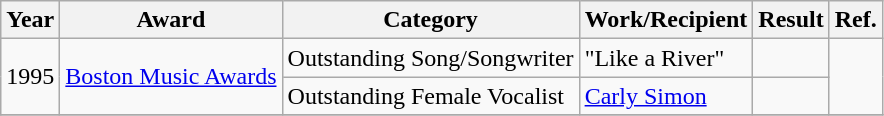<table class="wikitable">
<tr>
<th>Year</th>
<th>Award</th>
<th>Category</th>
<th>Work/Recipient</th>
<th>Result</th>
<th>Ref.</th>
</tr>
<tr>
<td rowspan="2">1995</td>
<td rowspan="2"><a href='#'>Boston Music Awards</a></td>
<td>Outstanding Song/Songwriter</td>
<td>"Like a River"</td>
<td></td>
<td align="center" rowspan="2"></td>
</tr>
<tr>
<td>Outstanding Female Vocalist</td>
<td><a href='#'>Carly Simon</a></td>
<td></td>
</tr>
<tr>
</tr>
</table>
